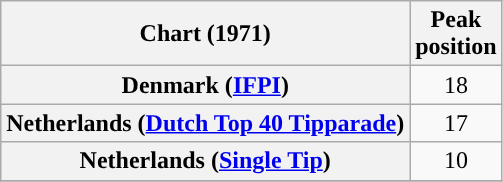<table class="wikitable sortable plainrowheaders" style="text-align:center">
<tr>
<th>Chart (1971)</th>
<th>Peak<br>position</th>
</tr>
<tr>
<th scope="row">Denmark (<a href='#'>IFPI</a>)</th>
<td>18</td>
</tr>
<tr>
<th scope="row">Netherlands (<a href='#'>Dutch Top 40 Tipparade</a>)</th>
<td>17</td>
</tr>
<tr>
<th scope="row">Netherlands (<a href='#'>Single Tip</a>)</th>
<td>10</td>
</tr>
<tr>
</tr>
</table>
